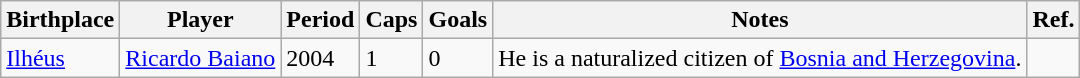<table class="wikitable sortable">
<tr>
<th>Birthplace</th>
<th>Player</th>
<th>Period</th>
<th>Caps</th>
<th>Goals</th>
<th>Notes</th>
<th>Ref.</th>
</tr>
<tr>
<td><a href='#'>Ilhéus</a></td>
<td><a href='#'>Ricardo Baiano</a></td>
<td>2004</td>
<td>1</td>
<td>0</td>
<td>He is a naturalized citizen of <a href='#'>Bosnia and Herzegovina</a>.</td>
<td></td>
</tr>
</table>
